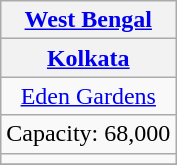<table class="wikitable" style="text-align:center">
<tr>
<th colspan="3"><a href='#'>West Bengal</a></th>
</tr>
<tr>
<th><a href='#'>Kolkata</a></th>
</tr>
<tr>
<td><a href='#'>Eden Gardens</a></td>
</tr>
<tr>
<td>Capacity: 68,000</td>
</tr>
<tr>
<td></td>
</tr>
<tr>
</tr>
</table>
